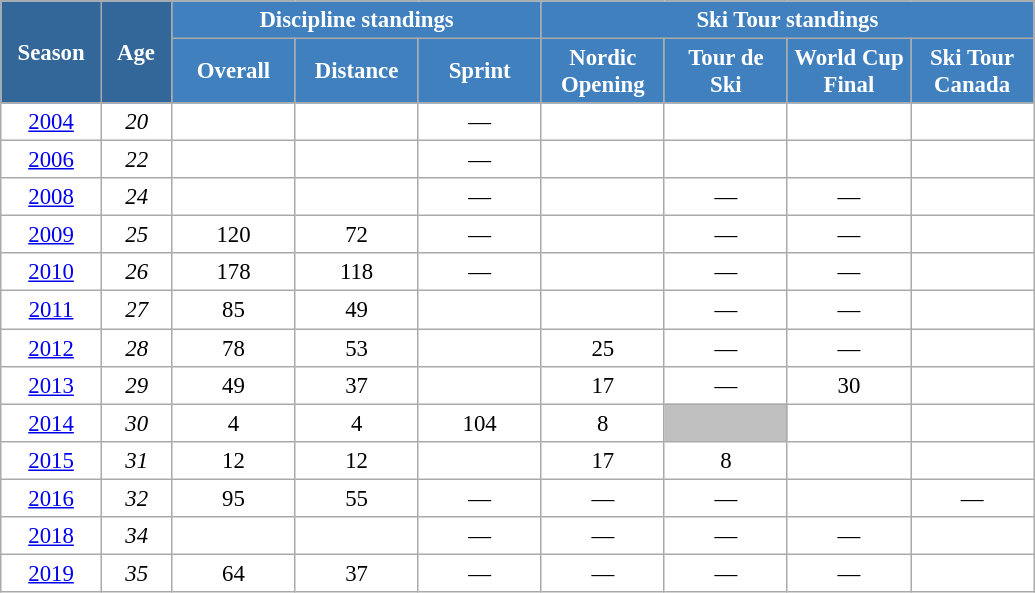<table class="wikitable" style="font-size:95%; text-align:center; border:grey solid 1px; border-collapse:collapse; background:#ffffff;">
<tr>
<th style="background-color:#369; color:white; width:60px;" rowspan="2"> Season </th>
<th style="background-color:#369; color:white; width:40px;" rowspan="2"> Age </th>
<th style="background-color:#4180be; color:white;" colspan="3">Discipline standings</th>
<th style="background-color:#4180be; color:white;" colspan="4">Ski Tour standings</th>
</tr>
<tr>
<th style="background-color:#4180be; color:white; width:75px;">Overall</th>
<th style="background-color:#4180be; color:white; width:75px;">Distance</th>
<th style="background-color:#4180be; color:white; width:75px;">Sprint</th>
<th style="background-color:#4180be; color:white; width:75px;">Nordic<br>Opening</th>
<th style="background-color:#4180be; color:white; width:75px;">Tour de<br>Ski</th>
<th style="background-color:#4180be; color:white; width:75px;">World Cup<br>Final</th>
<th style="background-color:#4180be; color:white; width:75px;">Ski Tour<br>Canada</th>
</tr>
<tr>
<td><a href='#'>2004</a></td>
<td><em>20</em></td>
<td></td>
<td></td>
<td>—</td>
<td></td>
<td></td>
<td></td>
<td></td>
</tr>
<tr>
<td><a href='#'>2006</a></td>
<td><em>22</em></td>
<td></td>
<td></td>
<td>—</td>
<td></td>
<td></td>
<td></td>
<td></td>
</tr>
<tr>
<td><a href='#'>2008</a></td>
<td><em>24</em></td>
<td></td>
<td></td>
<td>—</td>
<td></td>
<td>—</td>
<td>—</td>
<td></td>
</tr>
<tr>
<td><a href='#'>2009</a></td>
<td><em>25</em></td>
<td>120</td>
<td>72</td>
<td>—</td>
<td></td>
<td>—</td>
<td>—</td>
<td></td>
</tr>
<tr>
<td><a href='#'>2010</a></td>
<td><em>26</em></td>
<td>178</td>
<td>118</td>
<td>—</td>
<td></td>
<td>—</td>
<td>—</td>
<td></td>
</tr>
<tr>
<td><a href='#'>2011</a></td>
<td><em>27</em></td>
<td>85</td>
<td>49</td>
<td></td>
<td></td>
<td>—</td>
<td>—</td>
<td></td>
</tr>
<tr>
<td><a href='#'>2012</a></td>
<td><em>28</em></td>
<td>78</td>
<td>53</td>
<td></td>
<td>25</td>
<td>—</td>
<td>—</td>
<td></td>
</tr>
<tr>
<td><a href='#'>2013</a></td>
<td><em>29</em></td>
<td>49</td>
<td>37</td>
<td></td>
<td>17</td>
<td>—</td>
<td>30</td>
<td></td>
</tr>
<tr>
<td><a href='#'>2014</a></td>
<td><em>30</em></td>
<td>4</td>
<td>4</td>
<td>104</td>
<td>8</td>
<td style="background:silver;"></td>
<td></td>
<td></td>
</tr>
<tr>
<td><a href='#'>2015</a></td>
<td><em>31</em></td>
<td>12</td>
<td>12</td>
<td></td>
<td>17</td>
<td>8</td>
<td></td>
<td></td>
</tr>
<tr>
<td><a href='#'>2016</a></td>
<td><em>32</em></td>
<td>95</td>
<td>55</td>
<td>—</td>
<td>—</td>
<td>—</td>
<td></td>
<td>—</td>
</tr>
<tr>
<td><a href='#'>2018</a></td>
<td><em>34</em></td>
<td></td>
<td></td>
<td>—</td>
<td>—</td>
<td>—</td>
<td>—</td>
<td></td>
</tr>
<tr>
<td><a href='#'>2019</a></td>
<td><em>35</em></td>
<td>64</td>
<td>37</td>
<td>—</td>
<td>—</td>
<td>—</td>
<td>—</td>
<td></td>
</tr>
</table>
